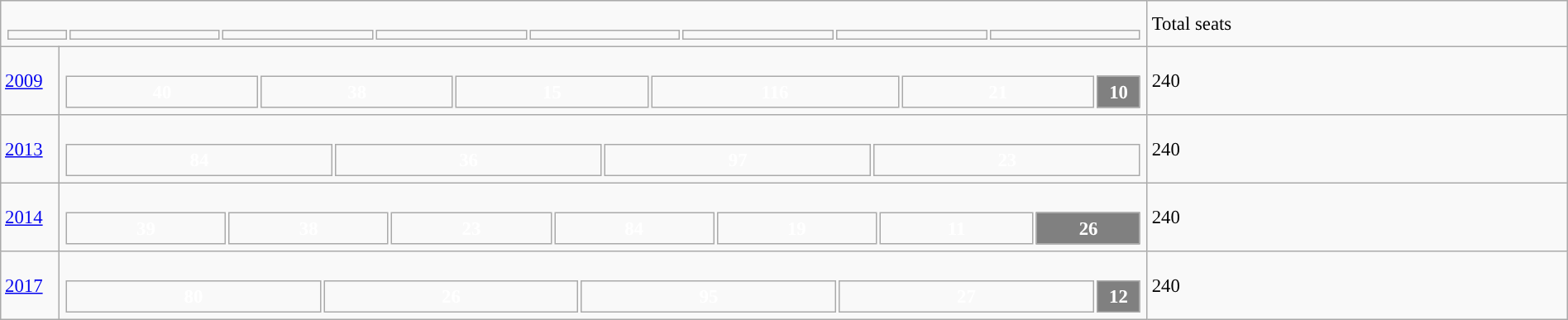<table class="wikitable" width="100%" style="border:solid #000000 1px;font-size:95%;">
<tr>
<td colspan="2"><br><table width="100%" style="font-size:90%;">
<tr>
<td width="40"></td>
<td></td>
<td></td>
<td></td>
<td></td>
<td></td>
<td></td>
<td></td>
</tr>
</table>
</td>
<td>Total seats</td>
</tr>
<tr>
<td width="40"><a href='#'>2009</a></td>
<td><br><table style="width:100%; text-align:center; font-weight:bold; color:white;">
<tr>
<td style="background-color: ">40</td>
<td style="background-color: ">38</td>
<td style="background-color: ">15</td>
<td style="background-color: ">116</td>
<td style="background-color: ">21</td>
<td style="background-color: #808080;                                                              width: 4.13%">10</td>
</tr>
</table>
</td>
<td>240</td>
</tr>
<tr>
<td width="40"><a href='#'>2013</a></td>
<td><br><table style="width:100%; text-align:center; font-weight:bold; color:white;">
<tr>
<td style="background-color: ">84</td>
<td style="background-color: ">36</td>
<td style="background-color: ">97</td>
<td style="background-color: ">23</td>
</tr>
</table>
</td>
<td>240</td>
</tr>
<tr>
<td width="40"><a href='#'>2014</a></td>
<td><br><table style="width:100%; text-align:center; font-weight:bold; color:white;">
<tr>
<td style="background-color: ">39</td>
<td style="background-color: ">38</td>
<td style="background-color: ">23</td>
<td style="background-color: ">84</td>
<td style="background-color: ">19</td>
<td style="background-color: ">11</td>
<td style="background-color: #808080;                                                               width: 9.84%">26</td>
</tr>
</table>
</td>
<td>240</td>
</tr>
<tr>
<td width="40"><a href='#'>2017</a></td>
<td><br><table style="width:100%; text-align:center; font-weight:bold; color:white;">
<tr>
<td style="background-color: ">80</td>
<td style="background-color: ">26</td>
<td style="background-color: ">95</td>
<td style="background-color: ">27</td>
<td style="background-color: #808080;                                                               width: 4.15%">12</td>
</tr>
</table>
</td>
<td>240</td>
</tr>
</table>
